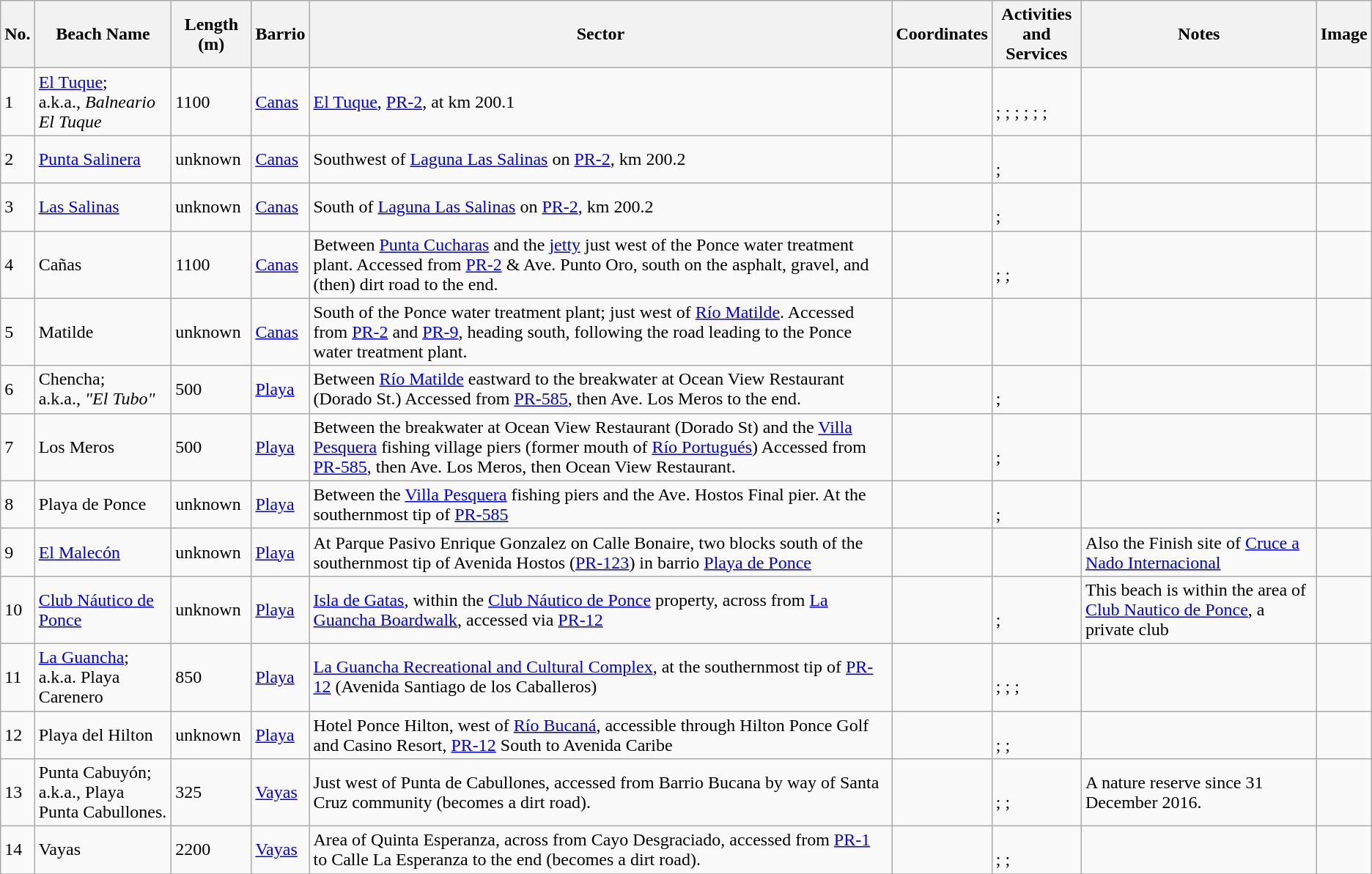<table class="wikitable sortable">
<tr>
<th>No.</th>
<th>Beach Name</th>
<th>Length (m)</th>
<th>Barrio</th>
<th>Sector</th>
<th>Coordinates</th>
<th>Activities and<br>Services</th>
<th>Notes</th>
<th>Image</th>
</tr>
<tr>
<td>1</td>
<td><a href='#'>El Tuque</a>;<br>a.k.a., <em>Balneario El Tuque</em></td>
<td>1100</td>
<td><a href='#'>Canas</a></td>
<td><a href='#'>El Tuque</a>, <a href='#'>PR-2</a>, at km 200.1</td>
<td></td>
<td><br>;
; 
;
;
;
;
</td>
<td></td>
<td></td>
</tr>
<tr>
<td>2</td>
<td><a href='#'>Punta Salinera</a></td>
<td>unknown</td>
<td><a href='#'>Canas</a></td>
<td>Southwest of <a href='#'>Laguna Las Salinas</a> on <a href='#'>PR-2</a>, km 200.2</td>
<td></td>
<td><br>;
</td>
<td></td>
<td></td>
</tr>
<tr>
<td>3</td>
<td><a href='#'>Las Salinas</a></td>
<td>unknown</td>
<td><a href='#'>Canas</a></td>
<td>South of <a href='#'>Laguna Las Salinas</a> on <a href='#'>PR-2</a>, km 200.2</td>
<td></td>
<td><br>;
</td>
<td></td>
<td></td>
</tr>
<tr>
<td>4</td>
<td>Cañas</td>
<td>1100</td>
<td><a href='#'>Canas</a></td>
<td>Between <a href='#'>Punta Cucharas</a> and the <a href='#'>jetty</a> just west of the Ponce water treatment plant. Accessed from <a href='#'>PR-2</a> & Ave. Punto Oro, south on the asphalt, gravel, and (then) dirt road to the end.</td>
<td></td>
<td><br>;
;
</td>
<td></td>
<td></td>
</tr>
<tr>
<td>5</td>
<td>Matilde</td>
<td>unknown</td>
<td><a href='#'>Canas</a></td>
<td>South of the Ponce water treatment plant; just west of <a href='#'>Río Matilde</a>. Accessed from <a href='#'>PR-2</a> and <a href='#'>PR-9</a>, heading south, following the road leading to the Ponce water treatment plant.</td>
<td></td>
<td><br></td>
<td></td>
<td></td>
</tr>
<tr>
<td>6</td>
<td>Chencha;<br>a.k.a., <em>"El Tubo"</em></td>
<td>500</td>
<td><a href='#'>Playa</a></td>
<td>Between <a href='#'>Río Matilde</a> eastward to the breakwater at Ocean View Restaurant (Dorado St.) Accessed from <a href='#'>PR-585</a>, then Ave. Los Meros to the end.</td>
<td></td>
<td><br>;
</td>
<td></td>
<td></td>
</tr>
<tr>
<td>7</td>
<td>Los Meros</td>
<td>500</td>
<td><a href='#'>Playa</a></td>
<td>Between the breakwater at Ocean View Restaurant (Dorado St) and the <a href='#'>Villa Pesquera</a> fishing village piers (former mouth of <a href='#'>Río Portugués</a>)  Accessed from <a href='#'>PR-585</a>, then Ave. Los Meros, then Ocean View Restaurant.</td>
<td></td>
<td><br>;
</td>
<td></td>
<td></td>
</tr>
<tr>
<td>8</td>
<td>Playa de Ponce</td>
<td>unknown</td>
<td><a href='#'>Playa</a></td>
<td>Between the <a href='#'>Villa Pesquera</a> fishing piers and the Ave. Hostos Final pier. At the southernmost tip of <a href='#'>PR-585</a></td>
<td></td>
<td><br>;
</td>
<td></td>
<td></td>
</tr>
<tr>
<td>9</td>
<td><a href='#'>El Malecón</a></td>
<td>unknown</td>
<td><a href='#'>Playa</a></td>
<td>At Parque Pasivo Enrique Gonzalez on Calle Bonaire, two blocks south of the southernmost tip of Avenida Hostos (<a href='#'>PR-123</a>) in barrio <a href='#'>Playa de Ponce</a></td>
<td></td>
<td><br></td>
<td>Also the Finish site of <a href='#'>Cruce a Nado Internacional</a></td>
<td></td>
</tr>
<tr>
<td>10</td>
<td><a href='#'>Club Náutico de Ponce</a></td>
<td>unknown</td>
<td><a href='#'>Playa</a></td>
<td><a href='#'>Isla de Gatas</a>, within the <a href='#'>Club Náutico de Ponce</a> property, across from <a href='#'>La Guancha Boardwalk</a>, accessed via <a href='#'>PR-12</a></td>
<td></td>
<td><br>;
</td>
<td>This beach is within the area of <a href='#'>Club Nautico de Ponce</a>, a private club</td>
<td></td>
</tr>
<tr>
<td>11</td>
<td><a href='#'>La Guancha</a>;<br>a.k.a. Playa Carenero</td>
<td>850</td>
<td><a href='#'>Playa</a></td>
<td><a href='#'>La Guancha Recreational and Cultural Complex</a>, at the southernmost tip of <a href='#'>PR-12</a> (Avenida Santiago de los Caballeros)</td>
<td></td>
<td><br>;

; 

; 
</td>
<td></td>
<td></td>
</tr>
<tr>
<td>12</td>
<td>Playa del Hilton</td>
<td>unknown</td>
<td><a href='#'>Playa</a></td>
<td>Hotel Ponce Hilton, west of <a href='#'>Río Bucaná</a>, accessible through Hilton Ponce Golf and Casino Resort, <a href='#'>PR-12</a> South to Avenida Caribe</td>
<td></td>
<td><br>;
;
</td>
<td></td>
<td></td>
</tr>
<tr>
<td>13</td>
<td>Punta Cabuyón;<br>a.k.a., Playa Punta Cabullones.</td>
<td>325</td>
<td><a href='#'>Vayas</a></td>
<td>Just west of Punta de Cabullones, accessed from Barrio Bucana by way of Santa Cruz community (becomes a dirt road).</td>
<td></td>
<td><br>;
;
</td>
<td>A nature reserve since 31 December 2016.</td>
<td></td>
</tr>
<tr>
<td>14</td>
<td>Vayas</td>
<td>2200</td>
<td><a href='#'>Vayas</a></td>
<td>Area of Quinta Esperanza, across from Cayo Desgraciado, accessed from <a href='#'>PR-1</a> to Calle La Esperanza to the end (becomes a dirt road).</td>
<td></td>
<td><br>;
;
</td>
<td></td>
<td></td>
</tr>
<tr>
</tr>
</table>
